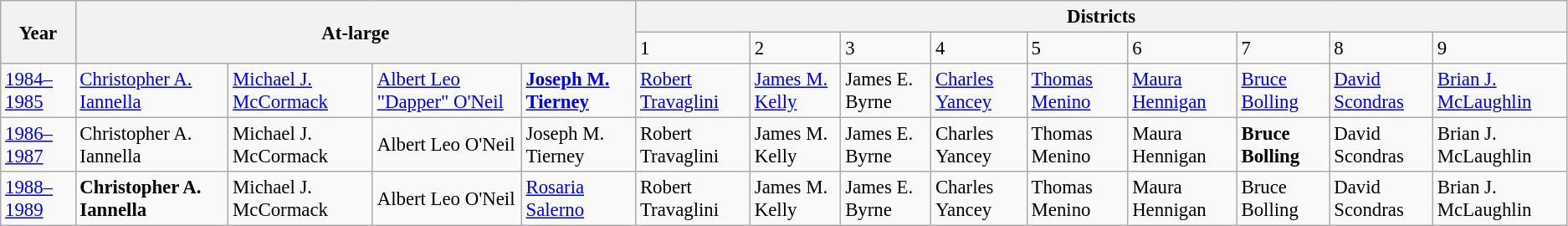<table class=wikitable style="font-size: 95%;">
<tr>
<th rowspan=2>Year</th>
<th rowspan=2 colspan=4>At-large</th>
<th colspan=9>Districts</th>
</tr>
<tr>
<td>1</td>
<td>2</td>
<td>3</td>
<td>4</td>
<td>5</td>
<td>6</td>
<td>7</td>
<td>8</td>
<td>9</td>
</tr>
<tr>
<td><a href='#'>1984–1985</a></td>
<td><a href='#'>Christopher A. Iannella</a></td>
<td><a href='#'>Michael J. McCormack</a></td>
<td><a href='#'>Albert Leo "Dapper" O'Neil</a></td>
<td><strong><a href='#'>Joseph M. Tierney</a></strong></td>
<td><a href='#'>Robert Travaglini</a></td>
<td><a href='#'>James M. Kelly</a></td>
<td>James E. Byrne</td>
<td><a href='#'>Charles Yancey</a></td>
<td><a href='#'>Thomas Menino</a></td>
<td><a href='#'>Maura Hennigan</a></td>
<td><a href='#'>Bruce Bolling</a></td>
<td><a href='#'>David Scondras</a></td>
<td><a href='#'>Brian J. McLaughlin</a></td>
</tr>
<tr>
<td><a href='#'>1986–1987</a></td>
<td>Christopher A. Iannella</td>
<td>Michael J. McCormack</td>
<td>Albert Leo O'Neil</td>
<td>Joseph M. Tierney</td>
<td>Robert Travaglini</td>
<td>James M. Kelly</td>
<td>James E. Byrne</td>
<td>Charles Yancey</td>
<td>Thomas Menino</td>
<td>Maura Hennigan</td>
<td><strong>Bruce Bolling</strong></td>
<td>David Scondras</td>
<td>Brian J. McLaughlin</td>
</tr>
<tr>
<td><a href='#'>1988–1989</a></td>
<td><strong>Christopher A. Iannella</strong></td>
<td>Michael J. McCormack</td>
<td>Albert Leo O'Neil</td>
<td><a href='#'>Rosaria Salerno</a></td>
<td>Robert Travaglini</td>
<td>James M. Kelly</td>
<td>James E. Byrne</td>
<td>Charles Yancey</td>
<td>Thomas Menino</td>
<td>Maura Hennigan</td>
<td>Bruce Bolling</td>
<td>David Scondras</td>
<td>Brian J. McLaughlin</td>
</tr>
</table>
